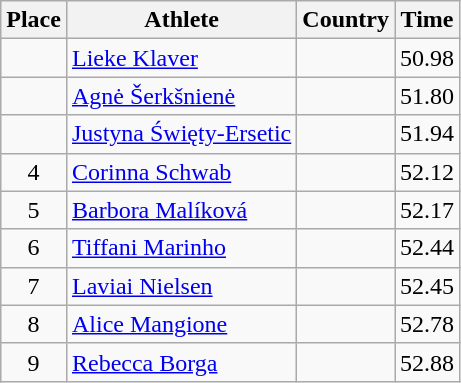<table class="wikitable mw-datatable sortable">
<tr>
<th>Place</th>
<th>Athlete</th>
<th>Country</th>
<th>Time</th>
</tr>
<tr>
<td align=center></td>
<td><a href='#'>Lieke Klaver</a></td>
<td></td>
<td>50.98 </td>
</tr>
<tr>
<td align=center></td>
<td><a href='#'>Agnė Šerkšnienė</a></td>
<td></td>
<td>51.80</td>
</tr>
<tr>
<td align=center></td>
<td><a href='#'>Justyna Święty-Ersetic</a></td>
<td></td>
<td>51.94</td>
</tr>
<tr>
<td align=center>4</td>
<td><a href='#'>Corinna Schwab</a></td>
<td></td>
<td>52.12</td>
</tr>
<tr>
<td align=center>5</td>
<td><a href='#'>Barbora Malíková</a></td>
<td></td>
<td>52.17</td>
</tr>
<tr>
<td align=center>6</td>
<td><a href='#'>Tiffani Marinho</a></td>
<td></td>
<td>52.44</td>
</tr>
<tr>
<td align=center>7</td>
<td><a href='#'>Laviai Nielsen</a></td>
<td></td>
<td>52.45</td>
</tr>
<tr>
<td align=center>8</td>
<td><a href='#'>Alice Mangione</a></td>
<td></td>
<td>52.78</td>
</tr>
<tr>
<td align=center>9</td>
<td><a href='#'>Rebecca Borga</a></td>
<td></td>
<td>52.88</td>
</tr>
</table>
